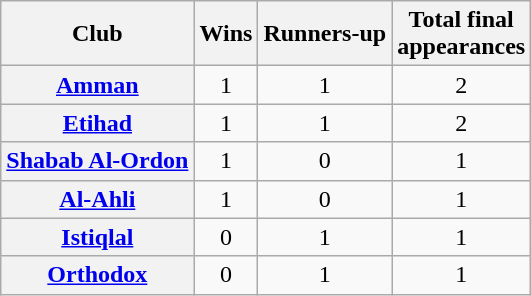<table class="wikitable sortable plainrowheaders" style="text-align:center">
<tr>
<th scope="col">Club</th>
<th scope="col">Wins</th>
<th scope="col">Runners-up</th>
<th scope="col">Total final<br>appearances</th>
</tr>
<tr>
<th scope="row"><a href='#'>Amman</a></th>
<td>1</td>
<td>1</td>
<td>2</td>
</tr>
<tr>
<th scope="row"><a href='#'>Etihad</a></th>
<td>1</td>
<td>1</td>
<td>2</td>
</tr>
<tr>
<th scope="row"><a href='#'>Shabab Al-Ordon</a></th>
<td>1</td>
<td>0</td>
<td>1</td>
</tr>
<tr>
<th scope="row"><a href='#'>Al-Ahli</a></th>
<td>1</td>
<td>0</td>
<td>1</td>
</tr>
<tr>
<th scope="row"><a href='#'>Istiqlal</a></th>
<td>0</td>
<td>1</td>
<td>1</td>
</tr>
<tr>
<th scope="row"><a href='#'>Orthodox</a></th>
<td>0</td>
<td>1</td>
<td>1</td>
</tr>
</table>
